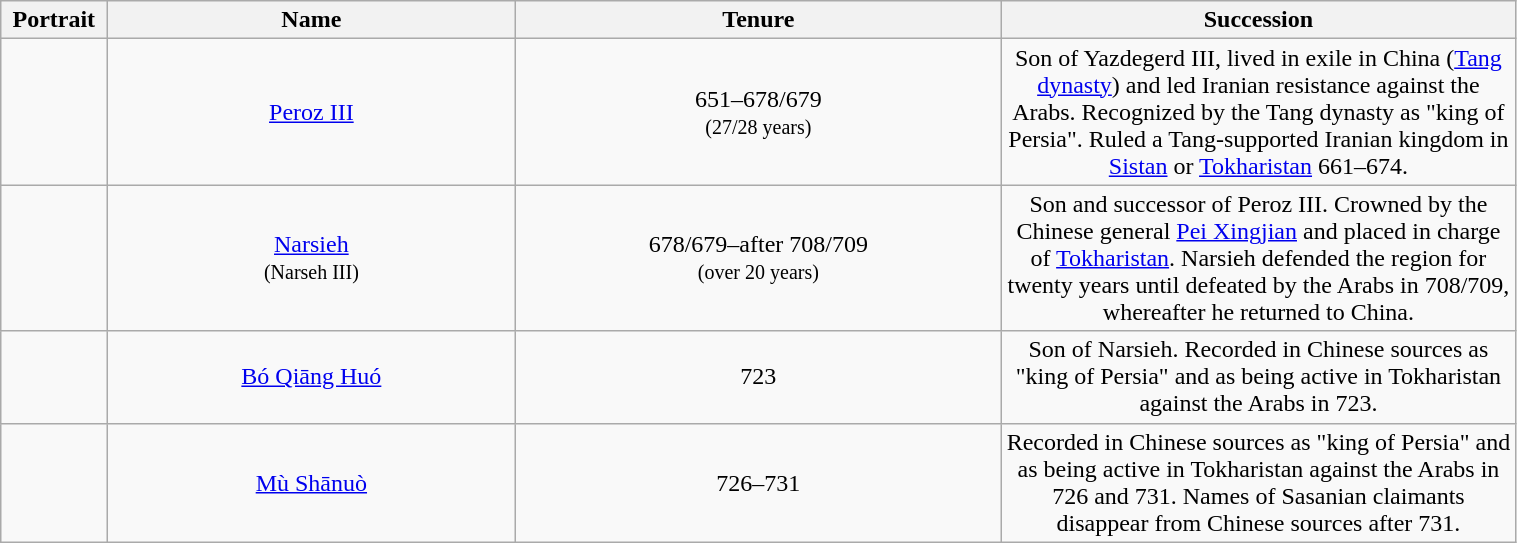<table class="wikitable mw-collapsible mw-collapsed" style="text-align:center; width:80%;">
<tr>
<th width="7%">Portrait</th>
<th width="27%">Name</th>
<th width="32%">Tenure</th>
<th width="34%">Succession</th>
</tr>
<tr>
<td></td>
<td><a href='#'>Peroz III</a></td>
<td>651–678/679<br><small>(27/28 years)</small></td>
<td>Son of Yazdegerd III, lived in exile in China (<a href='#'>Tang dynasty</a>) and led Iranian resistance against the Arabs. Recognized by the Tang dynasty as "king of Persia". Ruled a Tang-supported Iranian kingdom in <a href='#'>Sistan</a> or <a href='#'>Tokharistan</a> 661–674.</td>
</tr>
<tr>
<td></td>
<td><a href='#'>Narsieh</a><br><small>(Narseh III)</small></td>
<td>678/679–after 708/709<br><small>(over 20 years)</small></td>
<td>Son and successor of Peroz III. Crowned by the Chinese general <a href='#'>Pei Xingjian</a> and placed in charge of <a href='#'>Tokharistan</a>. Narsieh defended the region for twenty years until defeated by the Arabs in 708/709, whereafter he returned to China.</td>
</tr>
<tr>
<td></td>
<td><a href='#'>Bó Qiāng Huó</a></td>
<td> 723</td>
<td>Son of Narsieh. Recorded in Chinese sources as "king of Persia" and as being active in Tokharistan against the Arabs in 723.</td>
</tr>
<tr>
<td></td>
<td><a href='#'>Mù Shānuò</a></td>
<td> 726–731</td>
<td>Recorded in Chinese sources as "king of Persia" and as being active in Tokharistan against the Arabs in 726 and 731. Names of Sasanian claimants disappear from Chinese sources after 731.</td>
</tr>
</table>
